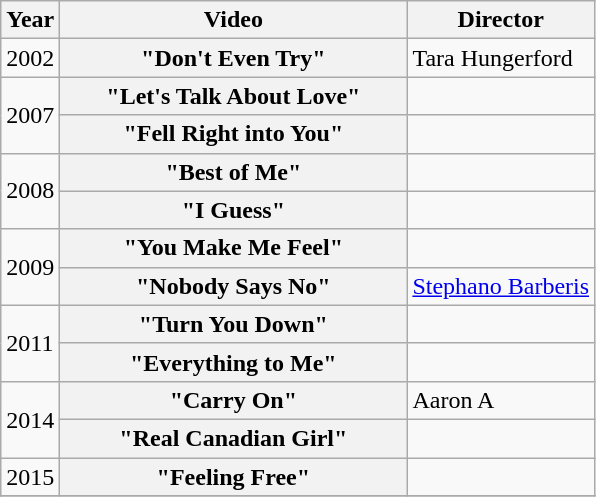<table class="wikitable plainrowheaders">
<tr>
<th>Year</th>
<th style="width:14em;">Video</th>
<th>Director</th>
</tr>
<tr>
<td>2002</td>
<th scope="row">"Don't Even Try"</th>
<td>Tara Hungerford</td>
</tr>
<tr>
<td rowspan="2">2007</td>
<th scope="row">"Let's Talk About Love"</th>
<td></td>
</tr>
<tr>
<th scope="row">"Fell Right into You"</th>
<td></td>
</tr>
<tr>
<td rowspan="2">2008</td>
<th scope="row">"Best of Me"</th>
<td></td>
</tr>
<tr>
<th scope="row">"I Guess"</th>
<td></td>
</tr>
<tr>
<td rowspan="2">2009</td>
<th scope="row">"You Make Me Feel"</th>
<td></td>
</tr>
<tr>
<th scope="row">"Nobody Says No"</th>
<td><a href='#'>Stephano Barberis</a></td>
</tr>
<tr>
<td rowspan="2">2011</td>
<th scope="row">"Turn You Down"</th>
<td></td>
</tr>
<tr>
<th scope="row">"Everything to Me"</th>
<td></td>
</tr>
<tr>
<td rowspan="2">2014</td>
<th scope="row">"Carry On"</th>
<td>Aaron A</td>
</tr>
<tr>
<th scope="row">"Real Canadian Girl"</th>
<td></td>
</tr>
<tr>
<td>2015</td>
<th scope="row">"Feeling Free"</th>
<td></td>
</tr>
<tr>
</tr>
</table>
